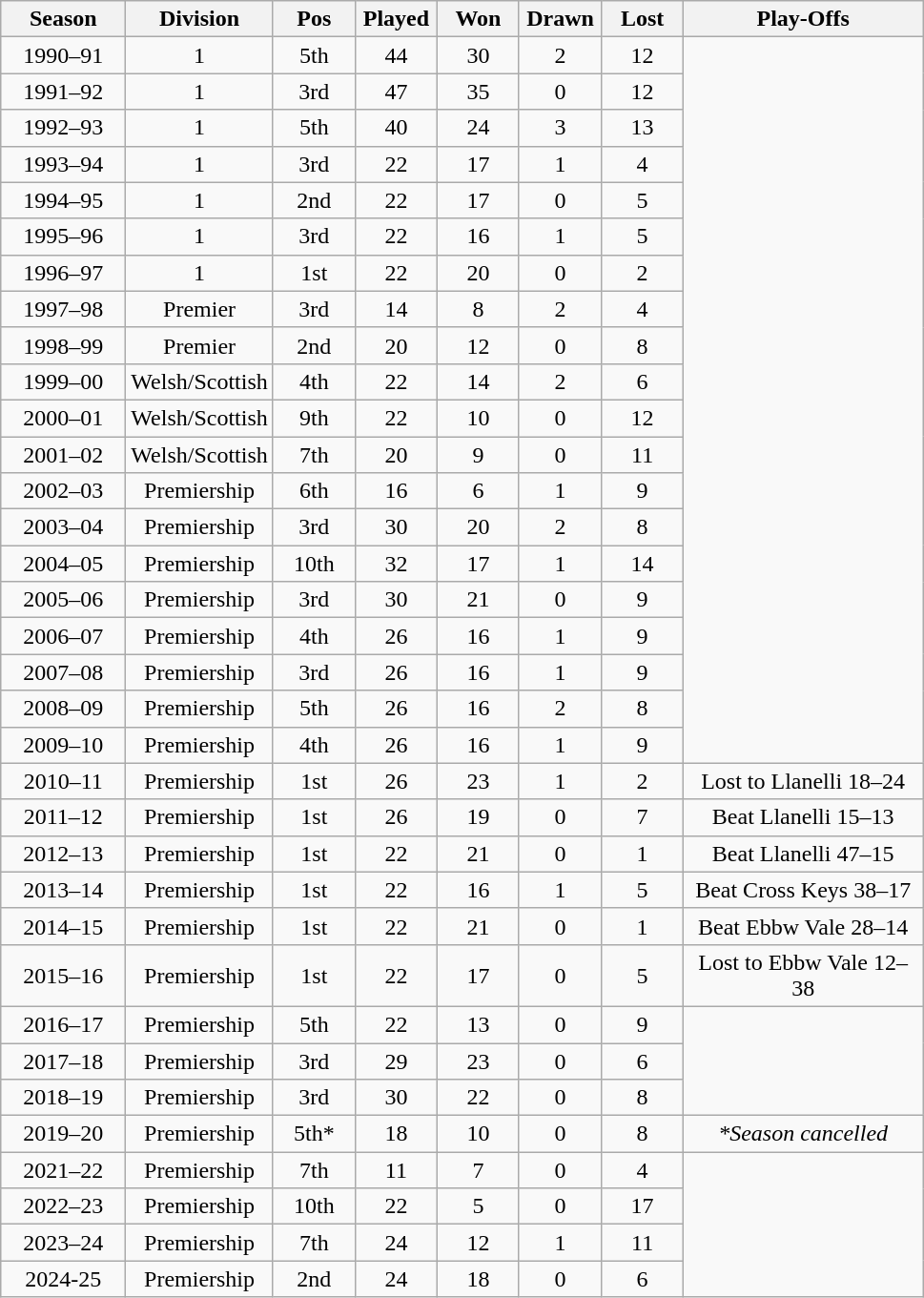<table class="wikitable" style="text-align:center;">
<tr>
<th style="width:80px;">Season</th>
<th style="width:80px;">Division</th>
<th style="width:50px;">Pos</th>
<th style="width:50px;">Played</th>
<th style="width:50px;">Won</th>
<th style="width:50px;">Drawn</th>
<th style="width:50px;">Lost</th>
<th style="width:160px;">Play-Offs</th>
</tr>
<tr>
<td>1990–91</td>
<td>1</td>
<td>5th</td>
<td>44</td>
<td>30</td>
<td>2</td>
<td>12</td>
</tr>
<tr>
<td>1991–92</td>
<td>1</td>
<td>3rd</td>
<td>47</td>
<td>35</td>
<td>0</td>
<td>12</td>
</tr>
<tr>
<td>1992–93</td>
<td>1</td>
<td>5th</td>
<td>40</td>
<td>24</td>
<td>3</td>
<td>13</td>
</tr>
<tr>
<td>1993–94</td>
<td>1</td>
<td>3rd</td>
<td>22</td>
<td>17</td>
<td>1</td>
<td>4</td>
</tr>
<tr>
<td>1994–95</td>
<td>1</td>
<td>2nd</td>
<td>22</td>
<td>17</td>
<td>0</td>
<td>5</td>
</tr>
<tr>
<td>1995–96</td>
<td>1</td>
<td>3rd</td>
<td>22</td>
<td>16</td>
<td>1</td>
<td>5</td>
</tr>
<tr>
<td>1996–97</td>
<td>1</td>
<td>1st</td>
<td>22</td>
<td>20</td>
<td>0</td>
<td>2</td>
</tr>
<tr>
<td>1997–98</td>
<td>Premier</td>
<td>3rd</td>
<td>14</td>
<td>8</td>
<td>2</td>
<td>4</td>
</tr>
<tr>
<td>1998–99</td>
<td>Premier</td>
<td>2nd</td>
<td>20</td>
<td>12</td>
<td>0</td>
<td>8</td>
</tr>
<tr>
<td>1999–00</td>
<td>Welsh/Scottish</td>
<td>4th</td>
<td>22</td>
<td>14</td>
<td>2</td>
<td>6</td>
</tr>
<tr>
<td>2000–01</td>
<td>Welsh/Scottish</td>
<td>9th</td>
<td>22</td>
<td>10</td>
<td>0</td>
<td>12</td>
</tr>
<tr>
<td>2001–02</td>
<td>Welsh/Scottish</td>
<td>7th</td>
<td>20</td>
<td>9</td>
<td>0</td>
<td>11</td>
</tr>
<tr>
<td>2002–03</td>
<td>Premiership</td>
<td>6th</td>
<td>16</td>
<td>6</td>
<td>1</td>
<td>9</td>
</tr>
<tr>
<td>2003–04</td>
<td>Premiership</td>
<td>3rd</td>
<td>30</td>
<td>20</td>
<td>2</td>
<td>8</td>
</tr>
<tr>
<td>2004–05</td>
<td>Premiership</td>
<td>10th</td>
<td>32</td>
<td>17</td>
<td>1</td>
<td>14</td>
</tr>
<tr>
<td>2005–06</td>
<td>Premiership</td>
<td>3rd</td>
<td>30</td>
<td>21</td>
<td>0</td>
<td>9</td>
</tr>
<tr>
<td>2006–07</td>
<td>Premiership</td>
<td>4th</td>
<td>26</td>
<td>16</td>
<td>1</td>
<td>9</td>
</tr>
<tr>
<td>2007–08</td>
<td>Premiership</td>
<td>3rd</td>
<td>26</td>
<td>16</td>
<td>1</td>
<td>9</td>
</tr>
<tr>
<td>2008–09</td>
<td>Premiership</td>
<td>5th</td>
<td>26</td>
<td>16</td>
<td>2</td>
<td>8</td>
</tr>
<tr>
<td>2009–10</td>
<td>Premiership</td>
<td>4th</td>
<td>26</td>
<td>16</td>
<td>1</td>
<td>9</td>
</tr>
<tr>
<td>2010–11</td>
<td>Premiership</td>
<td>1st</td>
<td>26</td>
<td>23</td>
<td>1</td>
<td>2</td>
<td>Lost to Llanelli 18–24</td>
</tr>
<tr>
<td>2011–12</td>
<td>Premiership</td>
<td>1st</td>
<td>26</td>
<td>19</td>
<td>0</td>
<td>7</td>
<td>Beat Llanelli 15–13</td>
</tr>
<tr>
<td>2012–13</td>
<td>Premiership</td>
<td>1st</td>
<td>22</td>
<td>21</td>
<td>0</td>
<td>1</td>
<td>Beat Llanelli 47–15</td>
</tr>
<tr>
<td>2013–14</td>
<td>Premiership</td>
<td>1st</td>
<td>22</td>
<td>16</td>
<td>1</td>
<td>5</td>
<td>Beat Cross Keys 38–17</td>
</tr>
<tr>
<td>2014–15</td>
<td>Premiership</td>
<td>1st</td>
<td>22</td>
<td>21</td>
<td>0</td>
<td>1</td>
<td>Beat Ebbw Vale 28–14</td>
</tr>
<tr>
<td>2015–16</td>
<td>Premiership</td>
<td>1st</td>
<td>22</td>
<td>17</td>
<td>0</td>
<td>5</td>
<td>Lost to Ebbw Vale 12–38</td>
</tr>
<tr>
<td>2016–17</td>
<td>Premiership</td>
<td>5th</td>
<td>22</td>
<td>13</td>
<td>0</td>
<td>9</td>
</tr>
<tr>
<td>2017–18</td>
<td>Premiership</td>
<td>3rd</td>
<td>29</td>
<td>23</td>
<td>0</td>
<td>6</td>
</tr>
<tr>
<td>2018–19</td>
<td>Premiership</td>
<td>3rd</td>
<td>30</td>
<td>22</td>
<td>0</td>
<td>8</td>
</tr>
<tr>
<td>2019–20</td>
<td>Premiership</td>
<td>5th*</td>
<td>18</td>
<td>10</td>
<td>0</td>
<td>8</td>
<td><em>*Season cancelled</em></td>
</tr>
<tr>
<td>2021–22</td>
<td>Premiership</td>
<td>7th</td>
<td>11</td>
<td>7</td>
<td>0</td>
<td>4</td>
</tr>
<tr>
<td>2022–23</td>
<td>Premiership</td>
<td>10th</td>
<td>22</td>
<td>5</td>
<td>0</td>
<td>17</td>
</tr>
<tr>
<td>2023–24</td>
<td>Premiership</td>
<td>7th</td>
<td>24</td>
<td>12</td>
<td>1</td>
<td>11</td>
</tr>
<tr>
<td>2024-25</td>
<td>Premiership</td>
<td>2nd</td>
<td>24</td>
<td>18</td>
<td>0</td>
<td>6</td>
</tr>
</table>
